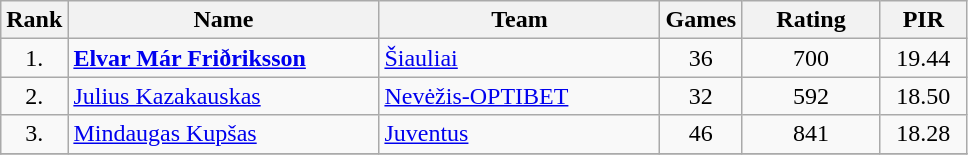<table class="wikitable" style="text-align: center;">
<tr>
<th>Rank</th>
<th width=200>Name</th>
<th width=180>Team</th>
<th>Games</th>
<th width=85>Rating</th>
<th width=50>PIR</th>
</tr>
<tr>
<td>1.</td>
<td align="left"> <strong><a href='#'>Elvar Már Friðriksson</a></strong></td>
<td align="left"><a href='#'>Šiauliai</a></td>
<td>36</td>
<td>700</td>
<td>19.44</td>
</tr>
<tr>
<td>2.</td>
<td align="left"> <a href='#'>Julius Kazakauskas</a></td>
<td align="left"><a href='#'>Nevėžis-OPTIBET</a></td>
<td>32</td>
<td>592</td>
<td>18.50</td>
</tr>
<tr>
<td>3.</td>
<td align="left"> <a href='#'>Mindaugas Kupšas</a></td>
<td align="left"><a href='#'>Juventus</a></td>
<td>46</td>
<td>841</td>
<td>18.28</td>
</tr>
<tr>
</tr>
</table>
